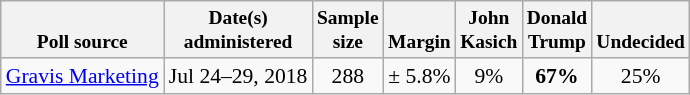<table class="wikitable" style="font-size:90%;text-align:center;">
<tr valign=bottom style="font-size:90%;">
<th>Poll source</th>
<th>Date(s)<br>administered</th>
<th>Sample<br>size</th>
<th>Margin<br></th>
<th>John<br>Kasich</th>
<th>Donald<br>Trump</th>
<th>Undecided</th>
</tr>
<tr>
<td style="text-align:left;"><a href='#'>Gravis Marketing</a></td>
<td>Jul 24–29, 2018</td>
<td>288</td>
<td>± 5.8%</td>
<td>9%</td>
<td><strong>67%</strong></td>
<td>25%</td>
</tr>
</table>
